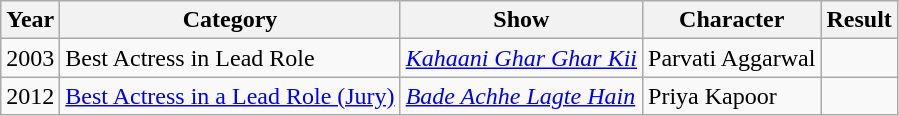<table class="wikitable sortable">
<tr>
<th>Year</th>
<th>Category</th>
<th>Show</th>
<th>Character</th>
<th>Result</th>
</tr>
<tr>
<td>2003</td>
<td>Best Actress in Lead Role</td>
<td><em><a href='#'>Kahaani Ghar Ghar Kii</a></em></td>
<td>Parvati Aggarwal</td>
<td></td>
</tr>
<tr>
<td>2012</td>
<td><a href='#'>Best Actress in a Lead Role (Jury)</a></td>
<td><em><a href='#'>Bade Achhe Lagte Hain</a></em></td>
<td>Priya Kapoor</td>
<td></td>
</tr>
</table>
